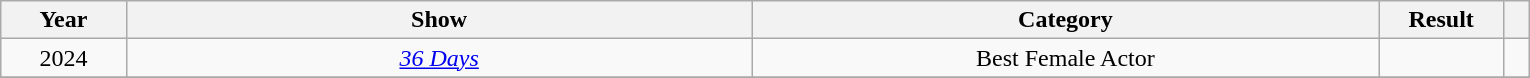<table class="wikitable">
<tr>
<th style="width:5%;">Year</th>
<th style="width:25%;">Show</th>
<th style="width:25%;">Category</th>
<th style="width:5%;">Result</th>
<th style="width:1%;" class="unsortable"></th>
</tr>
<tr>
<td style="text-align:center;">2024</td>
<td style="text-align:center;"><em><a href='#'>36 Days</a></em></td>
<td style="text-align:center;">Best Female Actor</td>
<td></td>
<td style="text-align:center;"></td>
</tr>
<tr>
</tr>
</table>
